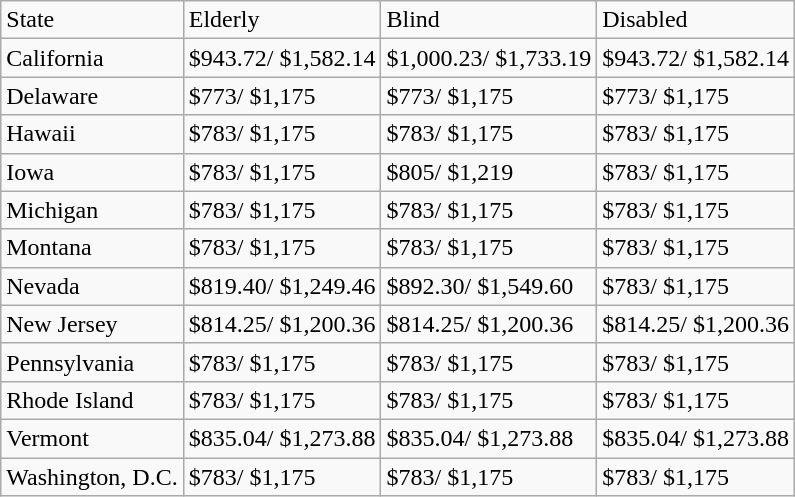<table class="wikitable">
<tr>
<td>State</td>
<td>Elderly</td>
<td>Blind</td>
<td>Disabled</td>
</tr>
<tr>
<td>California</td>
<td>$943.72/ $1,582.14</td>
<td>$1,000.23/ $1,733.19</td>
<td>$943.72/ $1,582.14</td>
</tr>
<tr>
<td>Delaware</td>
<td>$773/ $1,175</td>
<td>$773/ $1,175</td>
<td>$773/ $1,175</td>
</tr>
<tr>
<td>Hawaii</td>
<td>$783/ $1,175</td>
<td>$783/ $1,175</td>
<td>$783/ $1,175</td>
</tr>
<tr>
<td>Iowa</td>
<td>$783/ $1,175</td>
<td>$805/ $1,219</td>
<td>$783/ $1,175</td>
</tr>
<tr>
<td>Michigan</td>
<td>$783/ $1,175</td>
<td>$783/ $1,175</td>
<td>$783/ $1,175</td>
</tr>
<tr>
<td>Montana</td>
<td>$783/ $1,175</td>
<td>$783/ $1,175</td>
<td>$783/ $1,175</td>
</tr>
<tr>
<td>Nevada</td>
<td>$819.40/ $1,249.46</td>
<td>$892.30/ $1,549.60</td>
<td>$783/ $1,175</td>
</tr>
<tr>
<td>New Jersey</td>
<td>$814.25/ $1,200.36</td>
<td>$814.25/ $1,200.36</td>
<td>$814.25/ $1,200.36</td>
</tr>
<tr>
<td>Pennsylvania</td>
<td>$783/ $1,175</td>
<td>$783/ $1,175</td>
<td>$783/ $1,175</td>
</tr>
<tr>
<td>Rhode Island</td>
<td>$783/ $1,175</td>
<td>$783/ $1,175</td>
<td>$783/ $1,175</td>
</tr>
<tr>
<td>Vermont</td>
<td>$835.04/ $1,273.88</td>
<td>$835.04/ $1,273.88</td>
<td>$835.04/ $1,273.88</td>
</tr>
<tr>
<td>Washington, D.C.</td>
<td>$783/ $1,175</td>
<td>$783/ $1,175</td>
<td>$783/ $1,175</td>
</tr>
</table>
